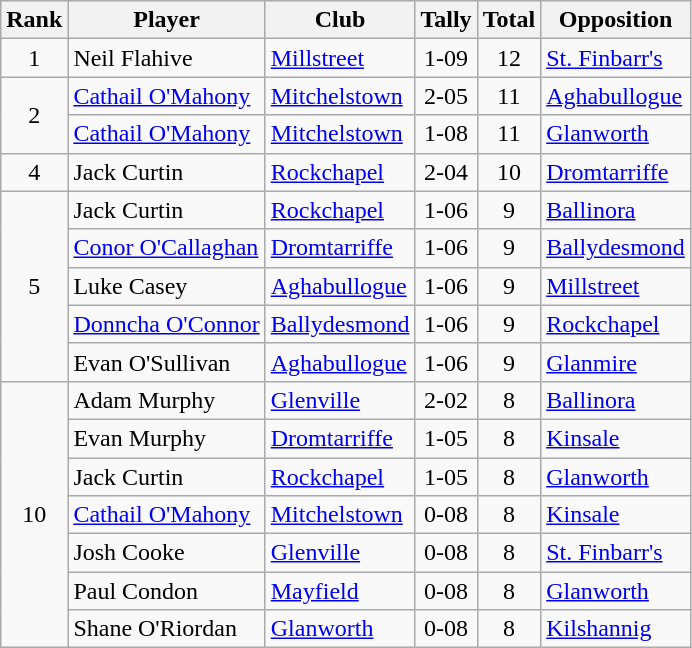<table class="wikitable">
<tr>
<th>Rank</th>
<th>Player</th>
<th>Club</th>
<th>Tally</th>
<th>Total</th>
<th>Opposition</th>
</tr>
<tr>
<td rowspan="1" style="text-align:center;">1</td>
<td>Neil Flahive</td>
<td><a href='#'>Millstreet</a></td>
<td align=center>1-09</td>
<td align=center>12</td>
<td><a href='#'>St. Finbarr's</a></td>
</tr>
<tr>
<td rowspan="2" style="text-align:center;">2</td>
<td><a href='#'>Cathail O'Mahony</a></td>
<td><a href='#'>Mitchelstown</a></td>
<td align=center>2-05</td>
<td align=center>11</td>
<td><a href='#'>Aghabullogue</a></td>
</tr>
<tr>
<td><a href='#'>Cathail O'Mahony</a></td>
<td><a href='#'>Mitchelstown</a></td>
<td align=center>1-08</td>
<td align=center>11</td>
<td><a href='#'>Glanworth</a></td>
</tr>
<tr>
<td rowspan="1" style="text-align:center;">4</td>
<td>Jack Curtin</td>
<td><a href='#'>Rockchapel</a></td>
<td align=center>2-04</td>
<td align=center>10</td>
<td><a href='#'>Dromtarriffe</a></td>
</tr>
<tr>
<td rowspan="5" style="text-align:center;">5</td>
<td>Jack Curtin</td>
<td><a href='#'>Rockchapel</a></td>
<td align=center>1-06</td>
<td align=center>9</td>
<td><a href='#'>Ballinora</a></td>
</tr>
<tr>
<td><a href='#'>Conor O'Callaghan</a></td>
<td><a href='#'>Dromtarriffe</a></td>
<td align=center>1-06</td>
<td align=center>9</td>
<td><a href='#'>Ballydesmond</a></td>
</tr>
<tr>
<td>Luke Casey</td>
<td><a href='#'>Aghabullogue</a></td>
<td align=center>1-06</td>
<td align=center>9</td>
<td><a href='#'>Millstreet</a></td>
</tr>
<tr>
<td><a href='#'>Donncha O'Connor</a></td>
<td><a href='#'>Ballydesmond</a></td>
<td align=center>1-06</td>
<td align=center>9</td>
<td><a href='#'>Rockchapel</a></td>
</tr>
<tr>
<td>Evan O'Sullivan</td>
<td><a href='#'>Aghabullogue</a></td>
<td align=center>1-06</td>
<td align=center>9</td>
<td><a href='#'>Glanmire</a></td>
</tr>
<tr>
<td rowspan="7" style="text-align:center;">10</td>
<td>Adam Murphy</td>
<td><a href='#'>Glenville</a></td>
<td align=center>2-02</td>
<td align=center>8</td>
<td><a href='#'>Ballinora</a></td>
</tr>
<tr>
<td>Evan Murphy</td>
<td><a href='#'>Dromtarriffe</a></td>
<td align=center>1-05</td>
<td align=center>8</td>
<td><a href='#'>Kinsale</a></td>
</tr>
<tr>
<td>Jack Curtin</td>
<td><a href='#'>Rockchapel</a></td>
<td align=center>1-05</td>
<td align=center>8</td>
<td><a href='#'>Glanworth</a></td>
</tr>
<tr>
<td><a href='#'>Cathail O'Mahony</a></td>
<td><a href='#'>Mitchelstown</a></td>
<td align=center>0-08</td>
<td align=center>8</td>
<td><a href='#'>Kinsale</a></td>
</tr>
<tr>
<td>Josh Cooke</td>
<td><a href='#'>Glenville</a></td>
<td align=center>0-08</td>
<td align=center>8</td>
<td><a href='#'>St. Finbarr's</a></td>
</tr>
<tr>
<td>Paul Condon</td>
<td><a href='#'>Mayfield</a></td>
<td align=center>0-08</td>
<td align=center>8</td>
<td><a href='#'>Glanworth</a></td>
</tr>
<tr>
<td>Shane O'Riordan</td>
<td><a href='#'>Glanworth</a></td>
<td align=center>0-08</td>
<td align=center>8</td>
<td><a href='#'>Kilshannig</a></td>
</tr>
</table>
